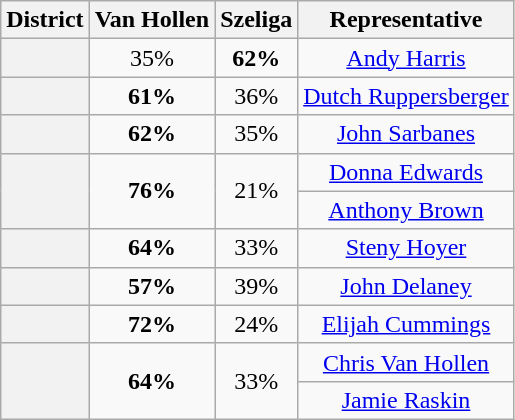<table class=wikitable>
<tr>
<th>District</th>
<th>Van Hollen</th>
<th>Szeliga</th>
<th>Representative</th>
</tr>
<tr align=center>
<th></th>
<td>35%</td>
<td><strong>62%</strong></td>
<td><a href='#'>Andy Harris</a></td>
</tr>
<tr align=center>
<th></th>
<td><strong>61%</strong></td>
<td>36%</td>
<td><a href='#'>Dutch Ruppersberger</a></td>
</tr>
<tr align=center>
<th></th>
<td><strong>62%</strong></td>
<td>35%</td>
<td><a href='#'>John Sarbanes</a></td>
</tr>
<tr align=center>
<th rowspan=2 ></th>
<td rowspan="2"><strong>76%</strong></td>
<td rowspan=2>21%</td>
<td><a href='#'>Donna Edwards</a></td>
</tr>
<tr align=center>
<td><a href='#'>Anthony Brown</a></td>
</tr>
<tr align=center>
<th></th>
<td><strong>64%</strong></td>
<td>33%</td>
<td><a href='#'>Steny Hoyer</a></td>
</tr>
<tr align=center>
<th></th>
<td><strong>57%</strong></td>
<td>39%</td>
<td><a href='#'>John Delaney</a></td>
</tr>
<tr align=center>
<th></th>
<td><strong>72%</strong></td>
<td>24%</td>
<td><a href='#'>Elijah Cummings</a></td>
</tr>
<tr align=center>
<th rowspan=2 ></th>
<td rowspan="2"><strong>64%</strong></td>
<td rowspan=2>33%</td>
<td><a href='#'>Chris Van Hollen</a></td>
</tr>
<tr align=center>
<td><a href='#'>Jamie Raskin</a></td>
</tr>
</table>
